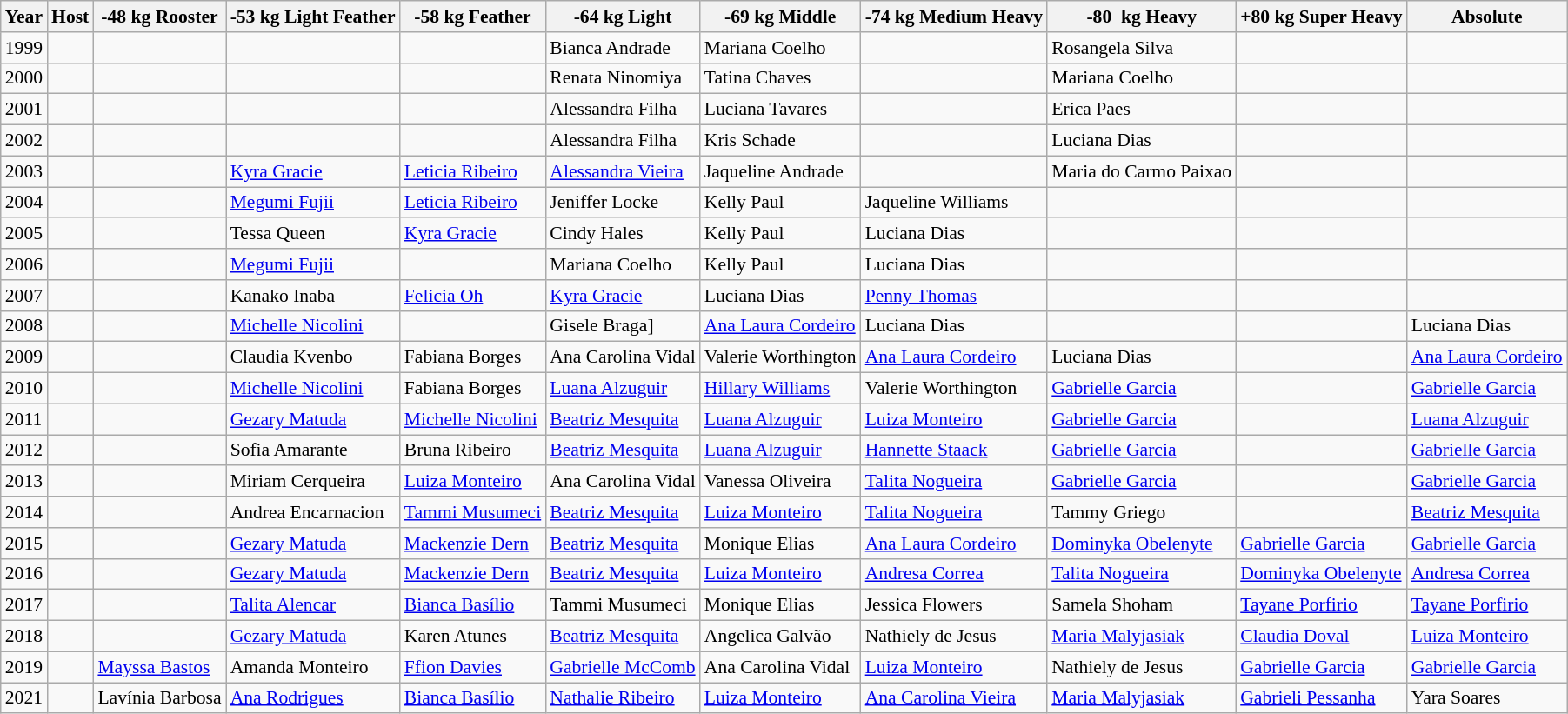<table class="wikitable sortable" style="font-size: 90%">
<tr>
<th>Year</th>
<th>Host</th>
<th>-48 kg Rooster</th>
<th>-53 kg Light Feather</th>
<th>-58 kg Feather</th>
<th>-64 kg Light</th>
<th>-69 kg Middle</th>
<th>-74 kg Medium Heavy</th>
<th>-80  kg Heavy</th>
<th>+80 kg Super Heavy</th>
<th>Absolute</th>
</tr>
<tr>
<td>1999</td>
<td></td>
<td></td>
<td></td>
<td></td>
<td> Bianca Andrade </td>
<td> Mariana Coelho </td>
<td></td>
<td> Rosangela Silva </td>
<td></td>
<td></td>
</tr>
<tr>
<td>2000</td>
<td></td>
<td></td>
<td></td>
<td></td>
<td> Renata Ninomiya </td>
<td> Tatina Chaves </td>
<td></td>
<td> Mariana Coelho </td>
<td></td>
<td></td>
</tr>
<tr>
<td>2001</td>
<td></td>
<td></td>
<td></td>
<td></td>
<td> Alessandra Filha </td>
<td> Luciana Tavares </td>
<td></td>
<td> Erica Paes</td>
<td></td>
<td></td>
</tr>
<tr>
<td>2002</td>
<td></td>
<td></td>
<td></td>
<td></td>
<td> Alessandra Filha </td>
<td> Kris Schade </td>
<td></td>
<td> Luciana Dias </td>
<td></td>
<td></td>
</tr>
<tr>
<td>2003</td>
<td></td>
<td></td>
<td> <a href='#'>Kyra Gracie</a> </td>
<td> <a href='#'>Leticia Ribeiro</a> </td>
<td> <a href='#'>Alessandra Vieira</a> </td>
<td> Jaqueline Andrade </td>
<td></td>
<td> Maria do Carmo Paixao </td>
<td></td>
<td></td>
</tr>
<tr>
<td>2004</td>
<td></td>
<td></td>
<td> <a href='#'>Megumi Fujii</a> </td>
<td> <a href='#'>Leticia Ribeiro</a> </td>
<td> Jeniffer Locke </td>
<td> Kelly Paul </td>
<td> Jaqueline Williams </td>
<td></td>
<td></td>
<td></td>
</tr>
<tr>
<td>2005</td>
<td></td>
<td></td>
<td> Tessa Queen </td>
<td> <a href='#'>Kyra Gracie</a> </td>
<td> Cindy Hales </td>
<td> Kelly Paul </td>
<td> Luciana Dias </td>
<td></td>
<td></td>
<td></td>
</tr>
<tr>
<td>2006</td>
<td></td>
<td></td>
<td> <a href='#'>Megumi Fujii</a> </td>
<td></td>
<td> Mariana Coelho </td>
<td> Kelly Paul </td>
<td> Luciana Dias </td>
<td></td>
<td></td>
<td></td>
</tr>
<tr>
<td>2007</td>
<td></td>
<td></td>
<td> Kanako Inaba </td>
<td> <a href='#'>Felicia Oh</a> </td>
<td> <a href='#'>Kyra Gracie</a> </td>
<td> Luciana Dias </td>
<td> <a href='#'>Penny Thomas</a> </td>
<td></td>
<td></td>
<td></td>
</tr>
<tr>
<td>2008</td>
<td></td>
<td></td>
<td> <a href='#'>Michelle Nicolini</a> </td>
<td></td>
<td> Gisele Braga] </td>
<td> <a href='#'>Ana Laura Cordeiro</a> </td>
<td> Luciana Dias </td>
<td></td>
<td></td>
<td> Luciana Dias </td>
</tr>
<tr>
<td>2009</td>
<td></td>
<td></td>
<td> Claudia Kvenbo </td>
<td> Fabiana Borges </td>
<td> Ana Carolina Vidal </td>
<td> Valerie Worthington </td>
<td> <a href='#'>Ana Laura Cordeiro</a> </td>
<td> Luciana Dias </td>
<td></td>
<td> <a href='#'>Ana Laura Cordeiro</a> </td>
</tr>
<tr>
<td>2010</td>
<td></td>
<td></td>
<td> <a href='#'>Michelle Nicolini</a> </td>
<td> Fabiana Borges</td>
<td> <a href='#'>Luana Alzuguir</a> </td>
<td> <a href='#'>Hillary Williams</a> </td>
<td> Valerie Worthington </td>
<td> <a href='#'>Gabrielle Garcia</a> </td>
<td></td>
<td> <a href='#'>Gabrielle Garcia</a> </td>
</tr>
<tr>
<td>2011</td>
<td></td>
<td></td>
<td> <a href='#'>Gezary Matuda</a> </td>
<td> <a href='#'>Michelle Nicolini</a> </td>
<td> <a href='#'>Beatriz Mesquita</a> </td>
<td> <a href='#'>Luana Alzuguir</a> </td>
<td> <a href='#'>Luiza Monteiro</a> </td>
<td> <a href='#'>Gabrielle Garcia</a> </td>
<td></td>
<td> <a href='#'>Luana Alzuguir</a> </td>
</tr>
<tr>
<td>2012</td>
<td></td>
<td></td>
<td> Sofia Amarante </td>
<td> Bruna Ribeiro </td>
<td> <a href='#'>Beatriz Mesquita</a> </td>
<td> <a href='#'>Luana Alzuguir</a> </td>
<td> <a href='#'>Hannette Staack</a> </td>
<td> <a href='#'>Gabrielle Garcia</a> </td>
<td></td>
<td> <a href='#'>Gabrielle Garcia</a> </td>
</tr>
<tr>
<td>2013</td>
<td></td>
<td></td>
<td> Miriam Cerqueira </td>
<td> <a href='#'>Luiza Monteiro</a> </td>
<td> Ana Carolina Vidal </td>
<td>  Vanessa Oliveira </td>
<td> <a href='#'>Talita Nogueira</a> </td>
<td> <a href='#'>Gabrielle Garcia</a> </td>
<td></td>
<td> <a href='#'>Gabrielle Garcia</a> </td>
</tr>
<tr>
<td>2014</td>
<td></td>
<td></td>
<td> Andrea Encarnacion </td>
<td> <a href='#'>Tammi Musumeci</a> </td>
<td> <a href='#'>Beatriz Mesquita</a> </td>
<td> <a href='#'>Luiza Monteiro</a> </td>
<td> <a href='#'>Talita Nogueira</a> </td>
<td> Tammy Griego </td>
<td></td>
<td> <a href='#'>Beatriz Mesquita</a> </td>
</tr>
<tr>
<td>2015</td>
<td></td>
<td></td>
<td> <a href='#'>Gezary Matuda</a> </td>
<td> <a href='#'>Mackenzie Dern</a> </td>
<td> <a href='#'>Beatriz Mesquita</a> </td>
<td>  Monique Elias </td>
<td> <a href='#'>Ana Laura Cordeiro</a> </td>
<td> <a href='#'>Dominyka Obelenyte</a> </td>
<td> <a href='#'>Gabrielle Garcia</a> </td>
<td> <a href='#'>Gabrielle Garcia</a> </td>
</tr>
<tr>
<td>2016</td>
<td></td>
<td></td>
<td> <a href='#'>Gezary Matuda</a> </td>
<td> <a href='#'>Mackenzie Dern</a> </td>
<td> <a href='#'>Beatriz Mesquita</a> </td>
<td> <a href='#'>Luiza Monteiro</a> </td>
<td> <a href='#'>Andresa Correa</a> </td>
<td> <a href='#'>Talita Nogueira</a> </td>
<td> <a href='#'>Dominyka Obelenyte</a>  </td>
<td> <a href='#'>Andresa Correa</a> </td>
</tr>
<tr>
<td>2017</td>
<td></td>
<td></td>
<td> <a href='#'>Talita Alencar</a> </td>
<td> <a href='#'>Bianca Basílio</a> </td>
<td> Tammi Musumeci </td>
<td> Monique Elias </td>
<td> Jessica Flowers </td>
<td> Samela Shoham </td>
<td> <a href='#'>Tayane Porfirio</a>  </td>
<td> <a href='#'>Tayane Porfirio</a> </td>
</tr>
<tr>
<td>2018</td>
<td></td>
<td></td>
<td> <a href='#'>Gezary Matuda</a> </td>
<td> Karen Atunes </td>
<td> <a href='#'>Beatriz Mesquita</a> </td>
<td> Angelica Galvão </td>
<td> Nathiely de Jesus </td>
<td> <a href='#'>Maria Malyjasiak</a> </td>
<td> <a href='#'>Claudia Doval</a> </td>
<td> <a href='#'>Luiza Monteiro</a> </td>
</tr>
<tr>
<td>2019</td>
<td></td>
<td> <a href='#'>Mayssa Bastos</a> </td>
<td> Amanda Monteiro </td>
<td> <a href='#'>Ffion Davies</a> </td>
<td> <a href='#'>Gabrielle McComb</a> </td>
<td> Ana Carolina Vidal </td>
<td> <a href='#'>Luiza Monteiro</a> </td>
<td> Nathiely de Jesus </td>
<td> <a href='#'>Gabrielle Garcia</a> </td>
<td> <a href='#'>Gabrielle Garcia</a> </td>
</tr>
<tr>
<td>2021</td>
<td></td>
<td> Lavínia Barbosa </td>
<td> <a href='#'>Ana Rodrigues</a> </td>
<td> <a href='#'>Bianca Basílio</a> </td>
<td> <a href='#'>Nathalie Ribeiro</a> </td>
<td> <a href='#'>Luiza Monteiro</a> </td>
<td> <a href='#'>Ana Carolina Vieira</a> </td>
<td> <a href='#'>Maria Malyjasiak</a> </td>
<td> <a href='#'>Gabrieli Pessanha</a> </td>
<td> Yara Soares </td>
</tr>
</table>
